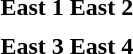<table>
<tr valign=top>
<th align="center">East 1</th>
<th align="center">East 2</th>
</tr>
<tr valign=top>
<td align="left"></td>
<td align="left"></td>
</tr>
<tr valign=top>
<th align="center">East 3</th>
<th align="center">East 4</th>
</tr>
<tr valign=top>
<td align="left"></td>
<td align="left"></td>
</tr>
</table>
